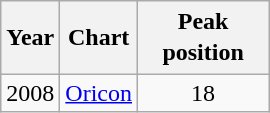<table class="wikitable">
<tr>
<th>Year</th>
<th>Chart</th>
<th style="width:5em;line-height:1.3">Peak position</th>
</tr>
<tr>
<td rowspan="2">2008</td>
<td><a href='#'>Oricon</a></td>
<td align="center">18</td>
</tr>
</table>
